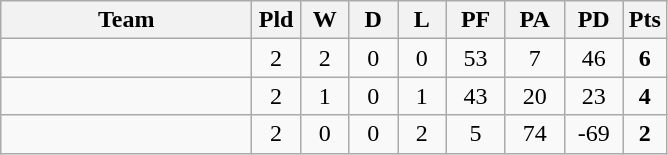<table class="wikitable" style="text-align:center;">
<tr>
<th width="160">Team</th>
<th width="25">Pld</th>
<th width="25">W</th>
<th width="25">D</th>
<th width="25">L</th>
<th width="32">PF</th>
<th width="32">PA</th>
<th width="32">PD</th>
<th>Pts</th>
</tr>
<tr>
<td align="left"></td>
<td>2</td>
<td>2</td>
<td>0</td>
<td>0</td>
<td>53</td>
<td>7</td>
<td>46</td>
<td><strong>6</strong></td>
</tr>
<tr>
<td align="left"></td>
<td>2</td>
<td>1</td>
<td>0</td>
<td>1</td>
<td>43</td>
<td>20</td>
<td>23</td>
<td><strong>4</strong></td>
</tr>
<tr>
<td align="left"></td>
<td>2</td>
<td>0</td>
<td>0</td>
<td>2</td>
<td>5</td>
<td>74</td>
<td>-69</td>
<td><strong>2</strong></td>
</tr>
</table>
